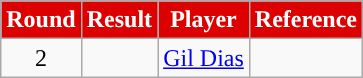<table class=wikitable>
<tr>
<th style="background:#DD0000; color:#FFFFFF;">Round</th>
<th style="background:#DD0000; color:#FFFFFF;">Result</th>
<th style="background:#DD0000; color:#FFFFFF;">Player</th>
<th style="background:#DD0000; color:#FFFFFF;">Reference</th>
</tr>
<tr>
<td align=center>2</td>
<td></td>
<td><a href='#'>Gil Dias</a></td>
<td></td>
</tr>
</table>
